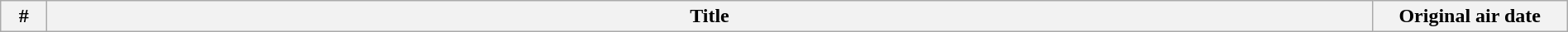<table class="wikitable" style="width:100%; margin:auto; background:#FFF;">
<tr>
<th width="30">#</th>
<th>Title</th>
<th width="150">Original air date<br>
























</th>
</tr>
</table>
